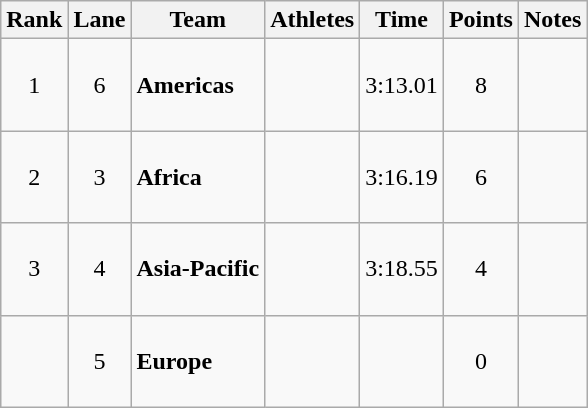<table class="wikitable sortable" style="text-align:center">
<tr>
<th>Rank</th>
<th>Lane</th>
<th>Team</th>
<th>Athletes</th>
<th>Time</th>
<th>Points</th>
<th>Notes</th>
</tr>
<tr>
<td>1</td>
<td>6</td>
<td align="left"><strong>Americas</strong></td>
<td align=left>  <br> <br>  <br></td>
<td>3:13.01</td>
<td>8</td>
<td></td>
</tr>
<tr>
<td>2</td>
<td>3</td>
<td align="left"><strong>Africa</strong></td>
<td align=left>  <br> <br>  <br></td>
<td>3:16.19</td>
<td>6</td>
<td></td>
</tr>
<tr>
<td>3</td>
<td>4</td>
<td align="left"><strong>Asia-Pacific</strong></td>
<td align=left>  <br> <br>  <br></td>
<td>3:18.55</td>
<td>4</td>
<td></td>
</tr>
<tr>
<td></td>
<td>5</td>
<td align="left"><strong>Europe</strong></td>
<td align=left>  <br> <br>  <br></td>
<td></td>
<td>0</td>
<td></td>
</tr>
</table>
